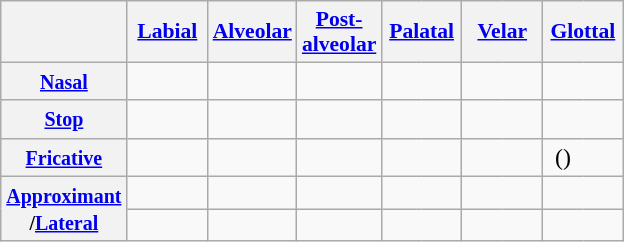<table class="wikitable" style="text-align:center;">
<tr style="font-size: 90%;">
<th></th>
<th colspan=2><a href='#'>Labial</a></th>
<th colspan=2><a href='#'>Alveolar</a></th>
<th colspan=2><a href='#'>Post-<br>alveolar</a></th>
<th colspan=2><a href='#'>Palatal</a></th>
<th colspan=2><a href='#'>Velar</a></th>
<th colspan=2><a href='#'>Glottal</a></th>
</tr>
<tr>
<th><small><a href='#'>Nasal</a></small></th>
<td width=20px style="border-right: 0;"></td>
<td width=20px style="border-left: 0;"></td>
<td width=20px style="border-right: 0;"></td>
<td width=20px style="border-left: 0;"></td>
<td colspan=2></td>
<td width=20px style="border-right: 0;"></td>
<td width=20px style="border-left: 0;"></td>
<td width=20px style="border-right: 0;"></td>
<td width=20px style="border-left: 0;"></td>
<td colspan=2></td>
</tr>
<tr>
<th><small><a href='#'>Stop</a></small></th>
<td style="border-right: 0;"></td>
<td style="border-left: 0;"></td>
<td style="border-right: 0;"></td>
<td style="border-left: 0;"></td>
<td width=20px style="border-right: 0;"></td>
<td width=20px style="border-left: 0;"></td>
<td style="border-right: 0;"></td>
<td style="border-left: 0;"></td>
<td style="border-right: 0;"></td>
<td style="border-left: 0;"></td>
<td colspan=2></td>
</tr>
<tr>
<th><small><a href='#'>Fricative</a></small></th>
<td width=20px style="border-right: 0;"></td>
<td width=20px style="border-left: 0;"></td>
<td style="border-right: 0;"></td>
<td style="border-left: 0;"></td>
<td style="border-right: 0;"></td>
<td style="border-left: 0;"></td>
<td colspan=2></td>
<td colspan=2></td>
<td width=20px style="border-right: 0;">()</td>
<td width=20px style="border-left: 0;"></td>
</tr>
<tr>
<th rowspan=2><small><a href='#'>Approximant</a><br>/<a href='#'>Lateral</a></small></th>
<td colspan=2></td>
<td style="border-right: 0;"></td>
<td style="border-left: 0;"></td>
<td colspan=2></td>
<td style="border-right: 0;"></td>
<td style="border-left: 0;"></td>
<td style="border-right: 0;"></td>
<td style="border-left: 0;"></td>
<td colspan=2></td>
</tr>
<tr>
<td colspan=2></td>
<td style="border-right: 0;"></td>
<td style="border-left: 0;"></td>
<td colspan=2></td>
<td colspan=2></td>
<td colspan=2></td>
<td colspan=2></td>
</tr>
</table>
